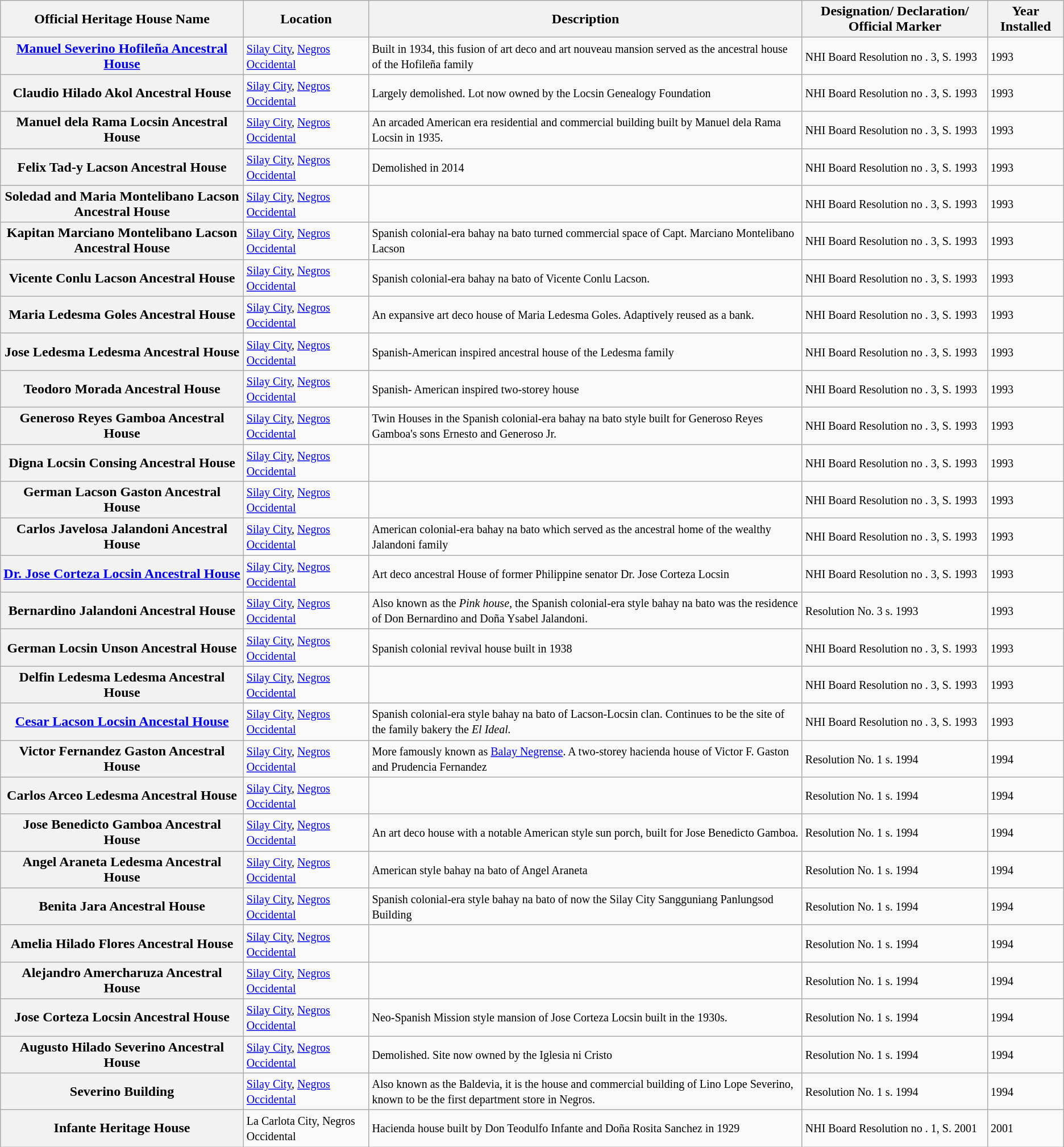<table class="wikitable sortable">
<tr>
<th>Official Heritage House Name</th>
<th>Location</th>
<th>Description</th>
<th>Designation/ Declaration/ Official Marker</th>
<th>Year Installed</th>
</tr>
<tr>
<th><a href='#'>Manuel Severino Hofileña Ancestral House</a></th>
<td><small><a href='#'>Silay City</a>, <a href='#'>Negros Occidental</a></small></td>
<td><small>Built in 1934, this fusion of art deco and art nouveau mansion served as the ancestral house of the Hofileña family</small></td>
<td><small>NHI Board Resolution no . 3, S. 1993</small></td>
<td><small>1993</small></td>
</tr>
<tr>
<th>Claudio Hilado Akol Ancestral House</th>
<td><small><a href='#'>Silay City</a>, <a href='#'>Negros Occidental</a></small></td>
<td><small>Largely demolished. Lot now owned by the Locsin Genealogy Foundation</small></td>
<td><small>NHI Board Resolution no . 3, S. 1993</small></td>
<td><small>1993</small></td>
</tr>
<tr>
<th>Manuel dela Rama Locsin Ancestral House</th>
<td><small><a href='#'>Silay City</a>, <a href='#'>Negros Occidental</a></small></td>
<td><small>An arcaded American era residential and commercial building built by Manuel dela Rama Locsin in 1935.</small></td>
<td><small>NHI Board Resolution no . 3, S. 1993</small></td>
<td><small>1993</small></td>
</tr>
<tr>
<th>Felix Tad-y Lacson Ancestral House</th>
<td><small><a href='#'>Silay City</a>, <a href='#'>Negros Occidental</a></small></td>
<td><small>Demolished in 2014</small></td>
<td><small>NHI Board Resolution no . 3, S. 1993</small></td>
<td><small>1993</small></td>
</tr>
<tr>
<th>Soledad and Maria Montelibano Lacson Ancestral House</th>
<td><small><a href='#'>Silay City</a>, <a href='#'>Negros Occidental</a></small></td>
<td></td>
<td><small>NHI Board Resolution no . 3, S. 1993</small></td>
<td><small>1993</small></td>
</tr>
<tr>
<th>Kapitan Marciano Montelibano Lacson Ancestral House</th>
<td><small><a href='#'>Silay City</a>, <a href='#'>Negros Occidental</a></small></td>
<td><small>Spanish colonial-era bahay na bato turned commercial space of Capt. Marciano Montelibano Lacson</small></td>
<td><small>NHI Board Resolution no . 3, S. 1993</small></td>
<td><small>1993</small></td>
</tr>
<tr>
<th>Vicente Conlu Lacson Ancestral House</th>
<td><small><a href='#'>Silay City</a>, <a href='#'>Negros Occidental</a></small></td>
<td><small>Spanish colonial-era bahay na bato of Vicente Conlu Lacson.</small></td>
<td><small>NHI Board Resolution no . 3, S. 1993</small></td>
<td><small>1993</small></td>
</tr>
<tr>
<th>Maria Ledesma Goles Ancestral House</th>
<td><small><a href='#'>Silay City</a>, <a href='#'>Negros Occidental</a></small></td>
<td><small>An expansive art deco house of Maria Ledesma Goles. Adaptively reused as a bank.</small></td>
<td><small>NHI Board Resolution no . 3, S. 1993</small></td>
<td><small>1993</small></td>
</tr>
<tr>
<th>Jose Ledesma Ledesma Ancestral House </th>
<td><small><a href='#'>Silay City</a>, <a href='#'>Negros Occidental</a></small></td>
<td><small>Spanish-American inspired ancestral house of the Ledesma family</small></td>
<td><small>NHI Board Resolution no . 3, S. 1993</small></td>
<td><small>1993</small></td>
</tr>
<tr>
<th>Teodoro Morada Ancestral House</th>
<td><small><a href='#'>Silay City</a>, <a href='#'>Negros Occidental</a></small></td>
<td><small>Spanish- American inspired two-storey house</small></td>
<td><small>NHI Board Resolution no . 3, S. 1993</small></td>
<td><small>1993</small></td>
</tr>
<tr>
<th>Generoso Reyes Gamboa Ancestral House</th>
<td><small><a href='#'>Silay City</a>, <a href='#'>Negros Occidental</a></small></td>
<td><small>Twin Houses in the Spanish colonial-era bahay na bato style  built for Generoso Reyes Gamboa's  sons Ernesto and Generoso Jr.</small></td>
<td><small>NHI Board Resolution no . 3, S. 1993</small></td>
<td><small>1993</small></td>
</tr>
<tr>
<th>Digna Locsin Consing Ancestral House</th>
<td><small><a href='#'>Silay City</a>, <a href='#'>Negros Occidental</a></small></td>
<td></td>
<td><small>NHI Board Resolution no . 3, S. 1993</small></td>
<td><small>1993</small></td>
</tr>
<tr>
<th>German Lacson Gaston Ancestral House</th>
<td><small><a href='#'>Silay City</a>, <a href='#'>Negros Occidental</a></small></td>
<td></td>
<td><small>NHI Board Resolution no . 3, S. 1993</small></td>
<td><small>1993</small></td>
</tr>
<tr>
<th>Carlos Javelosa Jalandoni Ancestral House</th>
<td><small><a href='#'>Silay City</a>, <a href='#'>Negros Occidental</a></small></td>
<td><small>American colonial-era bahay na bato which served as the ancestral home of the wealthy Jalandoni family</small></td>
<td><small>NHI Board Resolution no . 3, S. 1993</small></td>
<td><small>1993</small></td>
</tr>
<tr>
<th><a href='#'>Dr. Jose Corteza Locsin Ancestral House</a></th>
<td><small><a href='#'>Silay City</a>, <a href='#'>Negros Occidental</a></small></td>
<td><small>Art deco ancestral House of former Philippine senator Dr. Jose Corteza Locsin</small></td>
<td><small>NHI Board Resolution no . 3, S. 1993</small></td>
<td><small>1993</small></td>
</tr>
<tr>
<th>Bernardino Jalandoni Ancestral House</th>
<td><small><a href='#'>Silay City</a>, <a href='#'>Negros Occidental</a></small></td>
<td><small>Also known as the <em>Pink house,</em> the Spanish colonial-era style bahay na bato was the residence of Don Bernardino and Doña Ysabel Jalandoni.</small></td>
<td><small>Resolution No. 3 s. 1993</small></td>
<td><small>1993</small></td>
</tr>
<tr>
<th>German Locsin Unson Ancestral House</th>
<td><small><a href='#'>Silay City</a>, <a href='#'>Negros Occidental</a></small></td>
<td><small>Spanish colonial revival house built in 1938</small></td>
<td><small>NHI Board Resolution no . 3, S. 1993</small></td>
<td><small>1993</small></td>
</tr>
<tr>
<th>Delfin Ledesma Ledesma Ancestral House</th>
<td><small><a href='#'>Silay City</a>, <a href='#'>Negros Occidental</a></small></td>
<td></td>
<td><small>NHI Board Resolution no . 3, S. 1993</small></td>
<td><small>1993</small></td>
</tr>
<tr>
<th><a href='#'>Cesar Lacson Locsin Ancestal House</a></th>
<td><small><a href='#'>Silay City</a>, <a href='#'>Negros Occidental</a></small></td>
<td><small>Spanish colonial-era style bahay na bato of Lacson-Locsin clan. Continues to be the site of the family bakery the <em>El Ideal.</em></small></td>
<td><small>NHI Board Resolution no . 3, S. 1993</small></td>
<td><small>1993</small></td>
</tr>
<tr>
<th>Victor Fernandez Gaston Ancestral House</th>
<td><small><a href='#'>Silay City</a>, <a href='#'>Negros Occidental</a></small></td>
<td><small>More famously known as <a href='#'>Balay Negrense</a>. A two-storey hacienda house of Victor F. Gaston and Prudencia Fernandez</small></td>
<td><small>Resolution No. 1 s. 1994</small></td>
<td><small>1994</small></td>
</tr>
<tr>
<th>Carlos Arceo Ledesma Ancestral House</th>
<td><small><a href='#'>Silay City</a>, <a href='#'>Negros Occidental</a></small></td>
<td></td>
<td><small>Resolution No. 1 s. 1994</small></td>
<td><small>1994</small></td>
</tr>
<tr>
<th>Jose Benedicto Gamboa Ancestral House</th>
<td><small><a href='#'>Silay City</a>, <a href='#'>Negros Occidental</a></small></td>
<td><small>An art deco house with a notable American style sun porch, built  for Jose Benedicto Gamboa.</small></td>
<td><small>Resolution No. 1 s. 1994</small></td>
<td><small>1994</small></td>
</tr>
<tr>
<th>Angel Araneta Ledesma Ancestral House</th>
<td><small><a href='#'>Silay City</a>, <a href='#'>Negros Occidental</a></small></td>
<td><small>American style bahay na bato of Angel Araneta</small></td>
<td><small>Resolution No. 1 s. 1994</small></td>
<td><small>1994</small></td>
</tr>
<tr>
<th>Benita Jara Ancestral House</th>
<td><small><a href='#'>Silay City</a>, <a href='#'>Negros Occidental</a></small></td>
<td><small>Spanish colonial-era style bahay na bato of now the Silay City Sangguniang Panlungsod Building</small></td>
<td><small>Resolution No. 1 s. 1994</small></td>
<td><small>1994</small></td>
</tr>
<tr>
<th>Amelia Hilado Flores Ancestral House</th>
<td><small><a href='#'>Silay City</a>, <a href='#'>Negros Occidental</a></small></td>
<td></td>
<td><small>Resolution No. 1 s. 1994</small></td>
<td><small>1994</small></td>
</tr>
<tr>
<th>Alejandro Amercharuza Ancestral House</th>
<td><small><a href='#'>Silay City</a>, <a href='#'>Negros Occidental</a></small></td>
<td></td>
<td><small>Resolution No. 1 s. 1994</small></td>
<td><small>1994</small></td>
</tr>
<tr>
<th>Jose Corteza Locsin Ancestral House</th>
<td><small><a href='#'>Silay City</a>, <a href='#'>Negros Occidental</a></small></td>
<td><small>Neo-Spanish Mission style mansion of Jose Corteza Locsin built in the 1930s.</small></td>
<td><small>Resolution No. 1 s. 1994</small></td>
<td><small>1994</small></td>
</tr>
<tr>
<th>Augusto Hilado Severino Ancestral House</th>
<td><small><a href='#'>Silay City</a>, <a href='#'>Negros Occidental</a></small></td>
<td><small>Demolished. Site now owned by the Iglesia ni Cristo</small></td>
<td><small>Resolution No. 1 s. 1994</small></td>
<td><small>1994</small></td>
</tr>
<tr>
<th>Severino Building</th>
<td><small><a href='#'>Silay City</a>, <a href='#'>Negros Occidental</a></small></td>
<td><small>Also known as the Baldevia, it is the house and commercial building of Lino Lope Severino, known to be the first department store in Negros.</small></td>
<td><small>Resolution No. 1 s. 1994</small></td>
<td><small>1994</small></td>
</tr>
<tr>
<th>Infante Heritage House</th>
<td><small>La Carlota City, Negros Occidental</small></td>
<td><small>Hacienda house built by Don Teodulfo Infante and Doña Rosita Sanchez in 1929</small></td>
<td><small>NHI Board Resolution no . 1, S. 2001</small></td>
<td><small>2001</small></td>
</tr>
</table>
